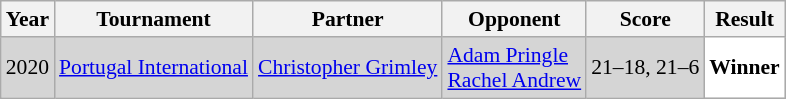<table class="sortable wikitable" style="font-size: 90%;">
<tr>
<th>Year</th>
<th>Tournament</th>
<th>Partner</th>
<th>Opponent</th>
<th>Score</th>
<th>Result</th>
</tr>
<tr style="background:#D5D5D5">
<td align="center">2020</td>
<td align="left"><a href='#'>Portugal International</a></td>
<td align="left"> <a href='#'>Christopher Grimley</a></td>
<td align="left"> <a href='#'>Adam Pringle</a><br> <a href='#'>Rachel Andrew</a></td>
<td align="left">21–18, 21–6</td>
<td style="text-align:left; background:white"> <strong>Winner</strong></td>
</tr>
</table>
